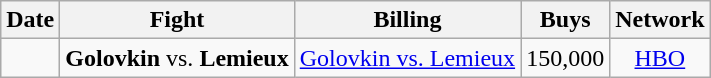<table class="wikitable">
<tr>
<th>Date</th>
<th>Fight</th>
<th>Billing</th>
<th>Buys</th>
<th>Network</th>
</tr>
<tr>
<td align=center></td>
<td><strong>Golovkin</strong> vs. <strong>Lemieux</strong></td>
<td><a href='#'>Golovkin vs. Lemieux</a></td>
<td>150,000</td>
<td align=center><a href='#'>HBO</a></td>
</tr>
</table>
